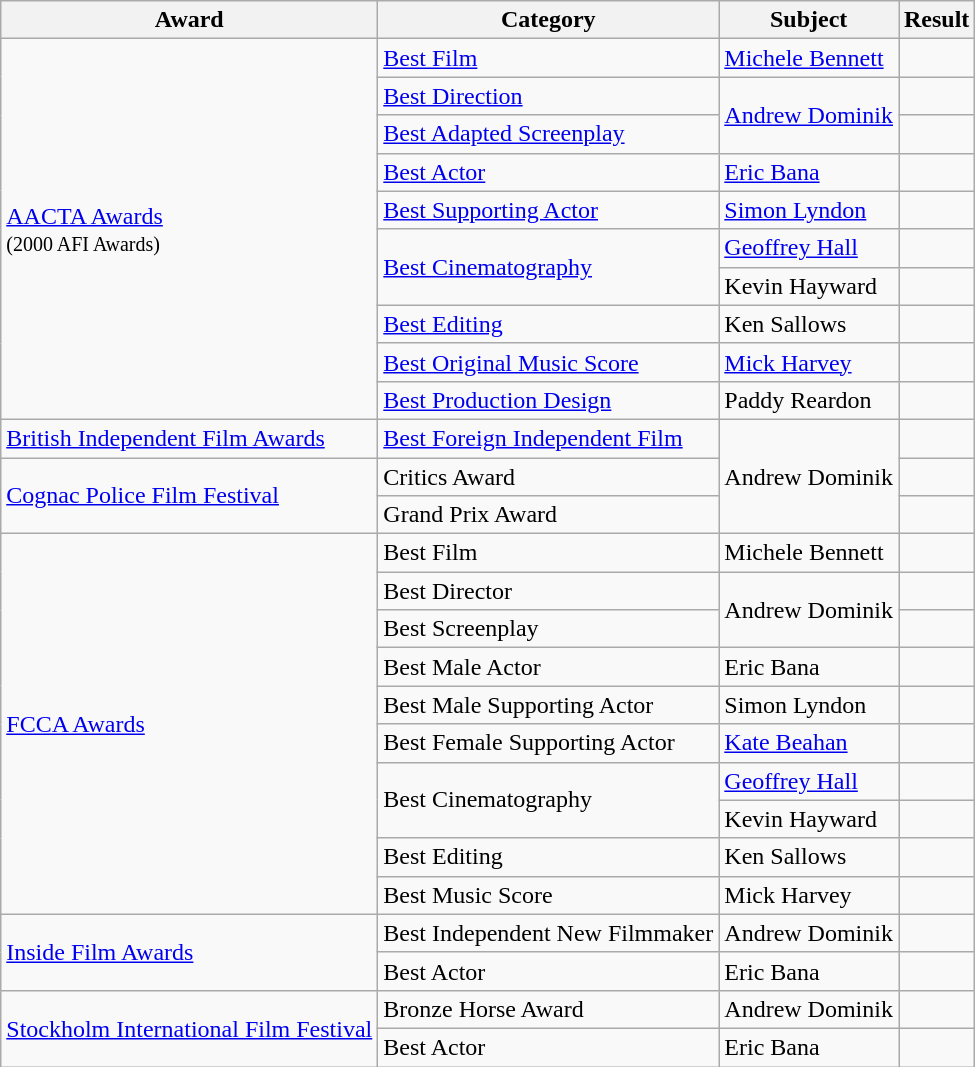<table class="wikitable">
<tr>
<th>Award</th>
<th>Category</th>
<th>Subject</th>
<th>Result</th>
</tr>
<tr>
<td rowspan=10><a href='#'>AACTA Awards</a><br><small>(2000 AFI Awards)</small></td>
<td><a href='#'>Best Film</a></td>
<td><a href='#'>Michele Bennett</a></td>
<td></td>
</tr>
<tr>
<td><a href='#'>Best Direction</a></td>
<td rowspan=2><a href='#'>Andrew Dominik</a></td>
<td></td>
</tr>
<tr>
<td><a href='#'>Best Adapted Screenplay</a></td>
<td></td>
</tr>
<tr>
<td><a href='#'>Best Actor</a></td>
<td><a href='#'>Eric Bana</a></td>
<td></td>
</tr>
<tr>
<td><a href='#'>Best Supporting Actor</a></td>
<td><a href='#'>Simon Lyndon</a></td>
<td></td>
</tr>
<tr>
<td rowspan=2><a href='#'>Best Cinematography</a></td>
<td><a href='#'>Geoffrey Hall</a></td>
<td></td>
</tr>
<tr>
<td>Kevin Hayward</td>
<td></td>
</tr>
<tr>
<td><a href='#'>Best Editing</a></td>
<td>Ken Sallows</td>
<td></td>
</tr>
<tr>
<td><a href='#'>Best Original Music Score</a></td>
<td><a href='#'>Mick Harvey</a></td>
<td></td>
</tr>
<tr>
<td><a href='#'>Best Production Design</a></td>
<td>Paddy Reardon</td>
<td></td>
</tr>
<tr>
<td><a href='#'>British Independent Film Awards</a></td>
<td><a href='#'>Best Foreign Independent Film</a></td>
<td rowspan=3>Andrew Dominik</td>
<td></td>
</tr>
<tr>
<td rowspan=2><a href='#'>Cognac Police Film Festival</a></td>
<td>Critics Award</td>
<td></td>
</tr>
<tr>
<td>Grand Prix Award</td>
<td></td>
</tr>
<tr>
<td rowspan=10><a href='#'>FCCA Awards</a></td>
<td>Best Film</td>
<td>Michele Bennett</td>
<td></td>
</tr>
<tr>
<td>Best Director</td>
<td rowspan=2>Andrew Dominik</td>
<td></td>
</tr>
<tr>
<td>Best Screenplay</td>
<td></td>
</tr>
<tr>
<td>Best Male Actor</td>
<td>Eric Bana</td>
<td></td>
</tr>
<tr>
<td>Best Male Supporting Actor</td>
<td>Simon Lyndon</td>
<td></td>
</tr>
<tr>
<td>Best Female Supporting Actor</td>
<td><a href='#'>Kate Beahan</a></td>
<td></td>
</tr>
<tr>
<td rowspan=2>Best Cinematography</td>
<td><a href='#'>Geoffrey Hall</a></td>
<td></td>
</tr>
<tr>
<td>Kevin Hayward</td>
<td></td>
</tr>
<tr>
<td>Best Editing</td>
<td>Ken Sallows</td>
<td></td>
</tr>
<tr>
<td>Best Music Score</td>
<td>Mick Harvey</td>
<td></td>
</tr>
<tr>
<td rowspan=2><a href='#'>Inside Film Awards</a></td>
<td>Best Independent New Filmmaker</td>
<td>Andrew Dominik</td>
<td></td>
</tr>
<tr>
<td>Best Actor</td>
<td>Eric Bana</td>
<td></td>
</tr>
<tr>
<td rowspan=2><a href='#'>Stockholm International Film Festival</a></td>
<td>Bronze Horse Award</td>
<td>Andrew Dominik</td>
<td></td>
</tr>
<tr>
<td>Best Actor</td>
<td>Eric Bana</td>
<td></td>
</tr>
</table>
